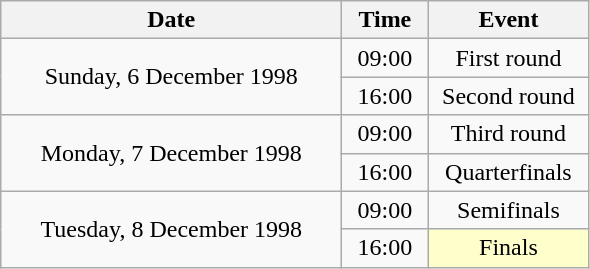<table class = "wikitable" style="text-align:center;">
<tr>
<th width=220>Date</th>
<th width=50>Time</th>
<th width=100>Event</th>
</tr>
<tr>
<td rowspan=2>Sunday, 6 December 1998</td>
<td>09:00</td>
<td>First round</td>
</tr>
<tr>
<td>16:00</td>
<td>Second round</td>
</tr>
<tr>
<td rowspan=2>Monday, 7 December 1998</td>
<td>09:00</td>
<td>Third round</td>
</tr>
<tr>
<td>16:00</td>
<td>Quarterfinals</td>
</tr>
<tr>
<td rowspan=2>Tuesday, 8 December 1998</td>
<td>09:00</td>
<td>Semifinals</td>
</tr>
<tr>
<td>16:00</td>
<td bgcolor=ffffcc>Finals</td>
</tr>
</table>
